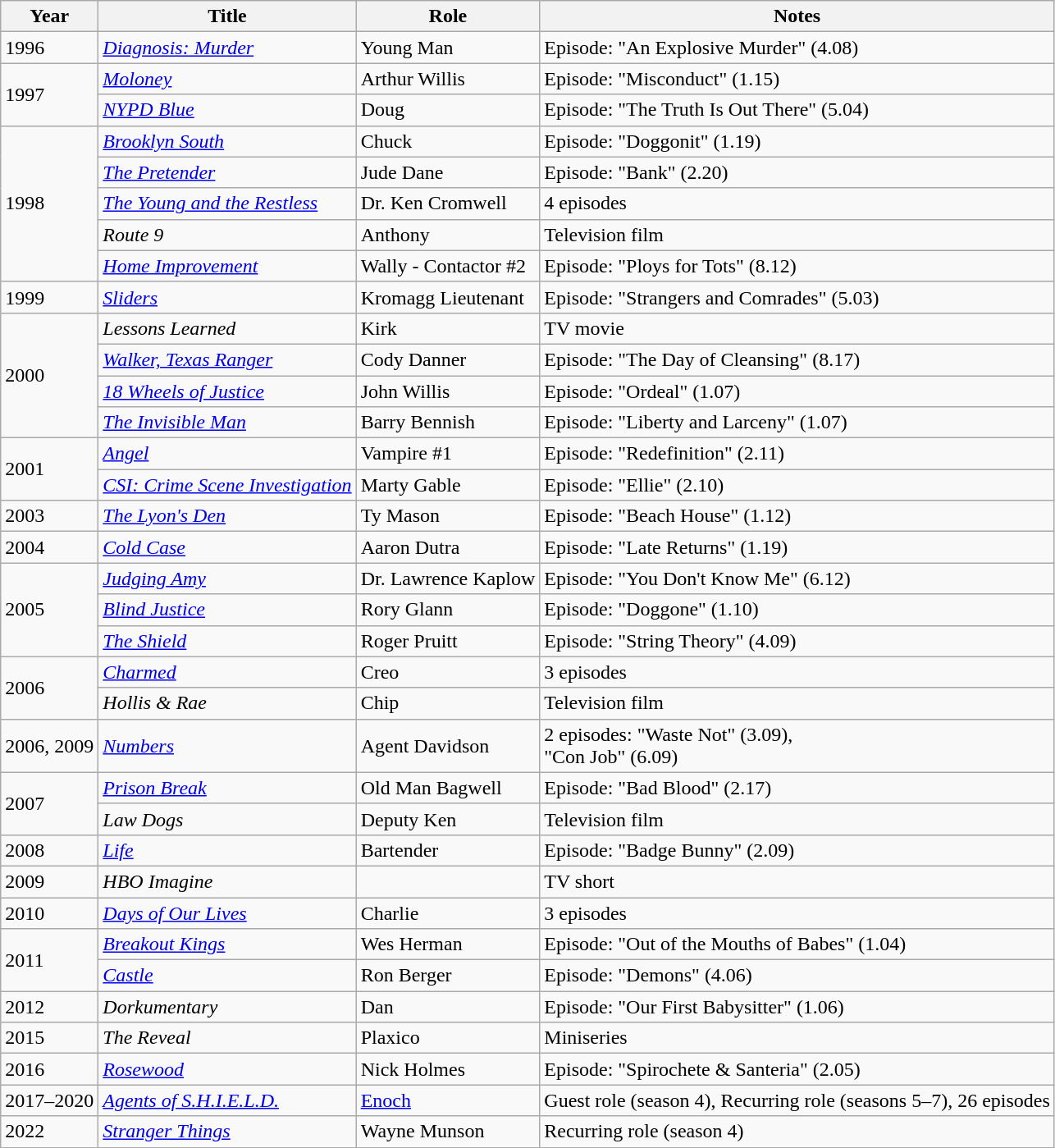<table class="wikitable">
<tr>
<th>Year</th>
<th>Title</th>
<th>Role</th>
<th>Notes</th>
</tr>
<tr>
<td>1996</td>
<td><em><a href='#'>Diagnosis: Murder</a></em></td>
<td>Young Man</td>
<td>Episode: "An Explosive Murder" (4.08)</td>
</tr>
<tr>
<td rowspan=2>1997</td>
<td><em><a href='#'>Moloney</a></em></td>
<td>Arthur Willis</td>
<td>Episode: "Misconduct" (1.15)</td>
</tr>
<tr>
<td><em><a href='#'>NYPD Blue</a></em></td>
<td>Doug</td>
<td>Episode: "The Truth Is Out There" (5.04)</td>
</tr>
<tr>
<td rowspan=5>1998</td>
<td><em><a href='#'>Brooklyn South</a></em></td>
<td>Chuck</td>
<td>Episode: "Doggonit" (1.19)</td>
</tr>
<tr>
<td><em><a href='#'>The Pretender</a></em></td>
<td>Jude Dane</td>
<td>Episode: "Bank" (2.20)</td>
</tr>
<tr>
<td><em><a href='#'>The Young and the Restless</a></em></td>
<td>Dr. Ken Cromwell</td>
<td>4 episodes</td>
</tr>
<tr>
<td><em>Route 9</em></td>
<td>Anthony</td>
<td>Television film</td>
</tr>
<tr>
<td><em><a href='#'>Home Improvement</a></em></td>
<td>Wally - Contactor #2</td>
<td>Episode: "Ploys for Tots" (8.12)</td>
</tr>
<tr>
<td>1999</td>
<td><em><a href='#'>Sliders</a></em></td>
<td>Kromagg Lieutenant</td>
<td>Episode: "Strangers and Comrades" (5.03)</td>
</tr>
<tr>
<td rowspan=4>2000</td>
<td><em>Lessons Learned</em></td>
<td>Kirk</td>
<td>TV movie</td>
</tr>
<tr>
<td><em><a href='#'>Walker, Texas Ranger</a></em></td>
<td>Cody Danner</td>
<td>Episode: "The Day of Cleansing" (8.17)</td>
</tr>
<tr>
<td><em><a href='#'>18 Wheels of Justice</a></em></td>
<td>John Willis</td>
<td>Episode: "Ordeal" (1.07)</td>
</tr>
<tr>
<td><em><a href='#'>The Invisible Man</a></em></td>
<td>Barry Bennish</td>
<td>Episode: "Liberty and Larceny" (1.07)</td>
</tr>
<tr>
<td rowspan=2>2001</td>
<td><em><a href='#'>Angel</a></em></td>
<td>Vampire #1</td>
<td>Episode: "Redefinition" (2.11)</td>
</tr>
<tr>
<td><em><a href='#'>CSI: Crime Scene Investigation</a></em></td>
<td>Marty Gable</td>
<td>Episode: "Ellie" (2.10)</td>
</tr>
<tr>
<td>2003</td>
<td><em><a href='#'>The Lyon's Den</a></em></td>
<td>Ty Mason</td>
<td>Episode: "Beach House" (1.12)</td>
</tr>
<tr>
<td>2004</td>
<td><em><a href='#'>Cold Case</a></em></td>
<td>Aaron Dutra</td>
<td>Episode: "Late Returns" (1.19)</td>
</tr>
<tr>
<td rowspan=3>2005</td>
<td><em><a href='#'>Judging Amy</a></em></td>
<td>Dr. Lawrence Kaplow</td>
<td>Episode: "You Don't Know Me" (6.12)</td>
</tr>
<tr>
<td><em><a href='#'>Blind Justice</a></em></td>
<td>Rory Glann</td>
<td>Episode: "Doggone" (1.10)</td>
</tr>
<tr>
<td><em><a href='#'>The Shield</a></em></td>
<td>Roger Pruitt</td>
<td>Episode: "String Theory" (4.09)</td>
</tr>
<tr>
<td rowspan=2>2006</td>
<td><em><a href='#'>Charmed</a></em></td>
<td>Creo</td>
<td>3 episodes</td>
</tr>
<tr>
<td><em>Hollis & Rae</em></td>
<td>Chip</td>
<td>Television film</td>
</tr>
<tr>
<td>2006, 2009</td>
<td><em><a href='#'>Numbers</a></em></td>
<td>Agent Davidson</td>
<td>2 episodes: "Waste Not" (3.09), <br> "Con Job" (6.09)</td>
</tr>
<tr>
<td rowspan=2>2007</td>
<td><em><a href='#'>Prison Break</a></em></td>
<td>Old Man Bagwell</td>
<td>Episode: "Bad Blood" (2.17)</td>
</tr>
<tr>
<td><em>Law Dogs</em></td>
<td>Deputy Ken</td>
<td>Television film</td>
</tr>
<tr>
<td>2008</td>
<td><em><a href='#'>Life</a></em></td>
<td>Bartender</td>
<td>Episode: "Badge Bunny" (2.09)</td>
</tr>
<tr>
<td>2009</td>
<td><em>HBO Imagine</em></td>
<td></td>
<td>TV short</td>
</tr>
<tr>
<td>2010</td>
<td><em><a href='#'>Days of Our Lives</a></em></td>
<td>Charlie</td>
<td>3 episodes</td>
</tr>
<tr>
<td rowspan=2>2011</td>
<td><em><a href='#'>Breakout Kings</a></em></td>
<td>Wes Herman</td>
<td>Episode: "Out of the Mouths of Babes" (1.04)</td>
</tr>
<tr>
<td><em><a href='#'>Castle</a></em></td>
<td>Ron Berger</td>
<td>Episode: "Demons" (4.06)</td>
</tr>
<tr>
<td>2012</td>
<td><em>Dorkumentary</em></td>
<td>Dan</td>
<td>Episode: "Our First Babysitter" (1.06)</td>
</tr>
<tr>
<td>2015</td>
<td><em>The Reveal</em></td>
<td>Plaxico</td>
<td>Miniseries</td>
</tr>
<tr>
<td>2016</td>
<td><em><a href='#'>Rosewood</a></em></td>
<td>Nick Holmes</td>
<td>Episode: "Spirochete & Santeria" (2.05)</td>
</tr>
<tr>
<td>2017–2020</td>
<td><em><a href='#'>Agents of S.H.I.E.L.D.</a></em></td>
<td><a href='#'>Enoch</a></td>
<td>Guest role (season 4), Recurring role (seasons 5–7), 26 episodes</td>
</tr>
<tr>
<td>2022</td>
<td><em><a href='#'>Stranger Things</a></em></td>
<td>Wayne Munson</td>
<td>Recurring role (season 4)</td>
</tr>
</table>
